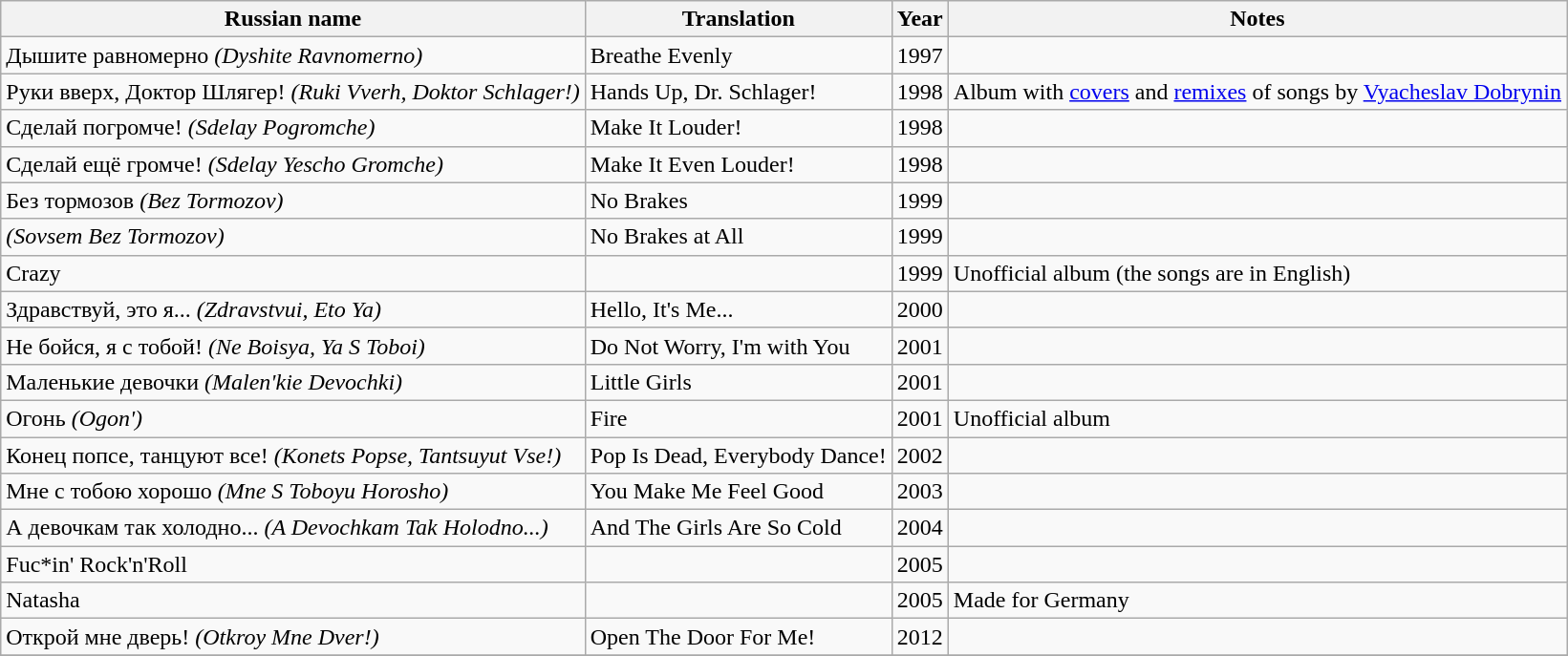<table class="wikitable">
<tr>
<th>Russian name</th>
<th>Translation</th>
<th>Year</th>
<th>Notes</th>
</tr>
<tr>
<td>Дышите равномерно <em>(Dyshite Ravnomerno)</em></td>
<td>Breathe Evenly</td>
<td>1997</td>
<td></td>
</tr>
<tr>
<td>Руки вверх, Доктор Шлягер! <em>(Ruki Vverh, Doktor Schlager!)</em></td>
<td>Hands Up, Dr. Schlager!</td>
<td>1998</td>
<td>Album with <a href='#'>covers</a> and <a href='#'>remixes</a> of songs by <a href='#'>Vyacheslav Dobrynin</a></td>
</tr>
<tr>
<td>Сделай погромче! <em>(Sdelay Pogromche)</em></td>
<td>Make It Louder!</td>
<td>1998</td>
<td></td>
</tr>
<tr>
<td>Сделай ещё громче! <em>(Sdelay Yescho Gromche)</em></td>
<td>Make It Even Louder!</td>
<td>1998</td>
<td></td>
</tr>
<tr>
<td>Без тормозов <em>(Bez Tormozov)</em></td>
<td>No Вrakes</td>
<td>1999</td>
<td></td>
</tr>
<tr>
<td> <em>(Sovsem Bez Tormozov)</em></td>
<td>No Brakes at All</td>
<td>1999</td>
<td></td>
</tr>
<tr>
<td>Crazy</td>
<td></td>
<td>1999</td>
<td>Unofficial album (the songs are in English)</td>
</tr>
<tr>
<td>Здравствуй, это я... <em>(Zdravstvui, Eto Ya)</em></td>
<td>Hello, It's Me...</td>
<td>2000</td>
<td></td>
</tr>
<tr>
<td>Не бойся, я с тобой! <em>(Ne Boisya, Ya S Toboi)</em></td>
<td>Do Not Worry, I'm with You</td>
<td>2001</td>
<td></td>
</tr>
<tr>
<td>Маленькие девочки <em>(Malen'kie Devochki)</em></td>
<td>Little Girls</td>
<td>2001</td>
<td></td>
</tr>
<tr>
<td>Огонь <em>(Ogon')</em></td>
<td>Fire</td>
<td>2001</td>
<td>Unofficial album</td>
</tr>
<tr>
<td>Конец попсе, танцуют все! <em>(Konets Popse, Tantsuyut Vse!)</em></td>
<td>Pop Is Dead, Everybody Dance!</td>
<td>2002</td>
<td></td>
</tr>
<tr>
<td>Мне с тобою хорошо <em>(Mne S Toboyu Horosho)</em></td>
<td>You Make Me Feel Good</td>
<td>2003</td>
<td></td>
</tr>
<tr>
<td>А девочкам так холодно... <em>(A Devochkam Tak Holodno...)</em></td>
<td>And The Girls Are So Cold</td>
<td>2004</td>
<td></td>
</tr>
<tr>
<td>Fuc*in' Rock'n'Roll</td>
<td></td>
<td>2005</td>
<td></td>
</tr>
<tr>
<td>Natasha</td>
<td></td>
<td>2005</td>
<td>Made for Germany</td>
</tr>
<tr>
<td>Открой мне дверь! <em>(Otkroy Mne Dver!)</em></td>
<td>Open The Door For Me!</td>
<td>2012</td>
<td></td>
</tr>
<tr>
</tr>
</table>
